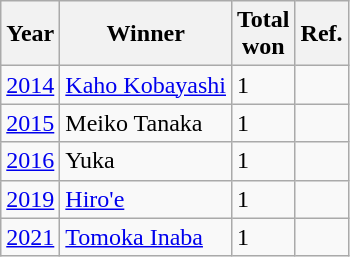<table class="wikitable sortable">
<tr>
<th>Year</th>
<th>Winner</th>
<th>Total<br>won</th>
<th>Ref.</th>
</tr>
<tr>
<td><a href='#'>2014</a></td>
<td><a href='#'>Kaho Kobayashi</a></td>
<td>1</td>
<td></td>
</tr>
<tr>
<td><a href='#'>2015</a></td>
<td>Meiko Tanaka</td>
<td>1</td>
<td></td>
</tr>
<tr>
<td><a href='#'>2016</a></td>
<td>Yuka</td>
<td>1</td>
<td></td>
</tr>
<tr>
<td><a href='#'>2019</a></td>
<td><a href='#'>Hiro'e</a></td>
<td>1</td>
<td></td>
</tr>
<tr>
<td><a href='#'>2021</a></td>
<td><a href='#'>Tomoka Inaba</a></td>
<td>1</td>
<td></td>
</tr>
</table>
